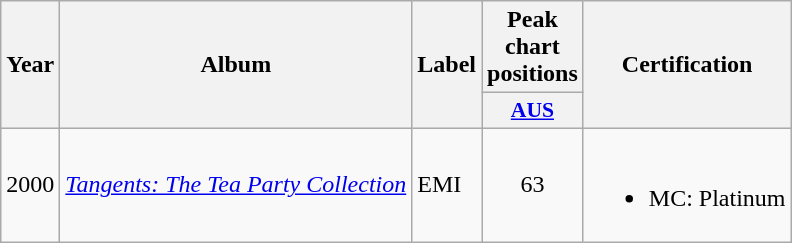<table class="wikitable">
<tr>
<th align="center" rowspan="2">Year</th>
<th align="center" rowspan="2">Album</th>
<th align="center" rowspan="2">Label</th>
<th align="center">Peak chart positions</th>
<th align="center" rowspan="2">Certification</th>
</tr>
<tr>
<th scope="col" style="width:3em;font-size:90%"><a href='#'>AUS</a><br></th>
</tr>
<tr>
<td>2000</td>
<td><em><a href='#'>Tangents: The Tea Party Collection</a></em></td>
<td>EMI</td>
<td align="center">63</td>
<td><br><ul><li>MC: Platinum</li></ul></td>
</tr>
</table>
